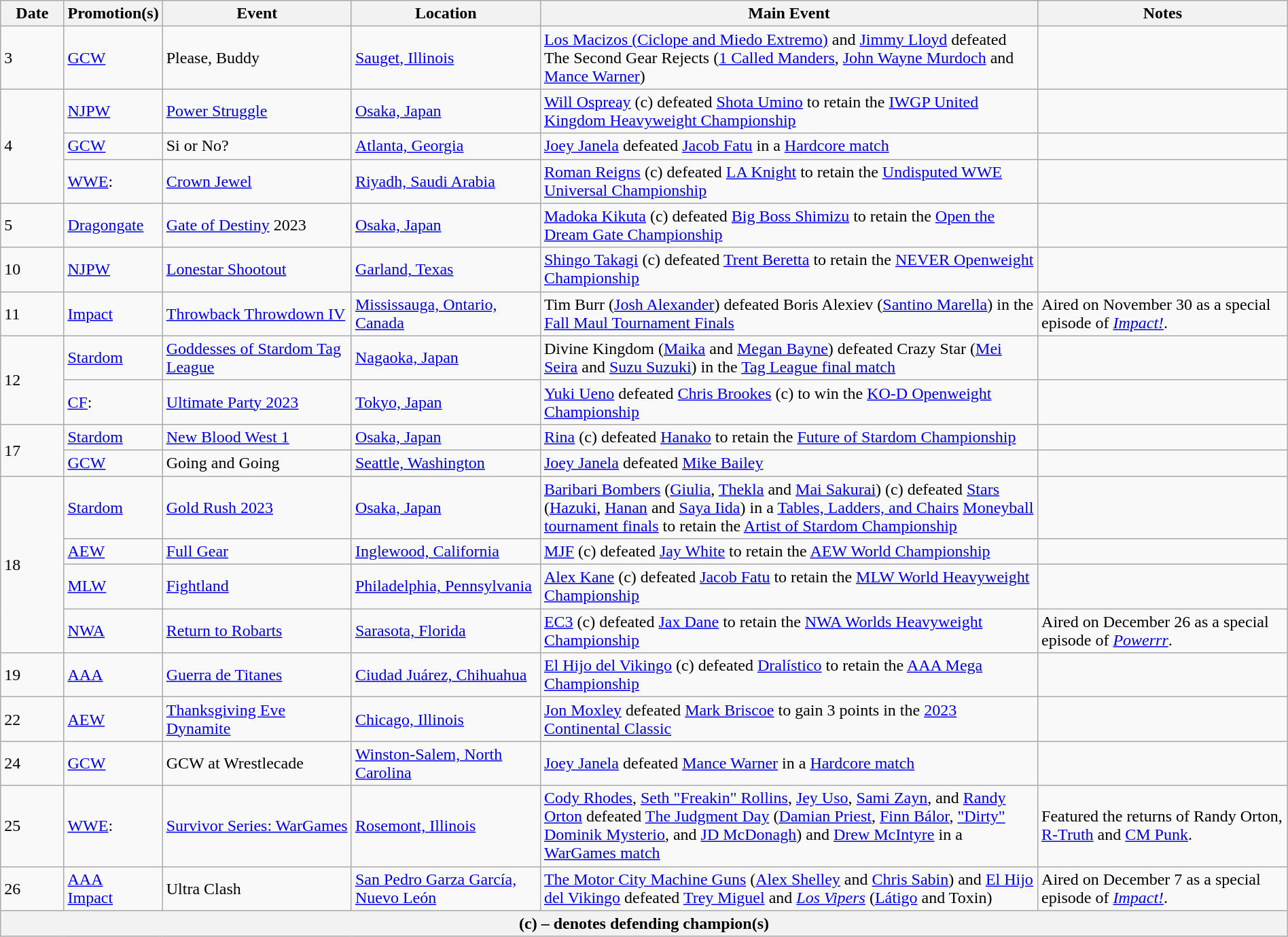<table class="wikitable" style="width:100%;">
<tr>
<th width="5%">Date</th>
<th width="5%">Promotion(s)</th>
<th style="width:15%;">Event</th>
<th style="width:15%;">Location</th>
<th style="width:40%;">Main Event</th>
<th style="width:20%;">Notes</th>
</tr>
<tr>
<td>3</td>
<td><a href='#'>GCW</a></td>
<td>Please, Buddy</td>
<td><a href='#'>Sauget, Illinois</a></td>
<td><a href='#'>Los Macizos (Ciclope and Miedo Extremo)</a> and <a href='#'>Jimmy Lloyd</a> defeated The Second Gear Rejects (<a href='#'>1 Called Manders</a>, <a href='#'>John Wayne Murdoch</a> and <a href='#'>Mance Warner</a>)</td>
<td></td>
</tr>
<tr>
<td rowspan=3>4</td>
<td><a href='#'>NJPW</a></td>
<td><a href='#'>Power Struggle</a></td>
<td><a href='#'>Osaka, Japan</a></td>
<td><a href='#'>Will Ospreay</a> (c) defeated <a href='#'>Shota Umino</a> to retain the <a href='#'>IWGP United Kingdom Heavyweight Championship</a></td>
<td></td>
</tr>
<tr>
<td><a href='#'>GCW</a></td>
<td>Si or No?</td>
<td><a href='#'>Atlanta, Georgia</a></td>
<td><a href='#'>Joey Janela</a> defeated <a href='#'>Jacob Fatu</a> in a <a href='#'>Hardcore match</a></td>
<td></td>
</tr>
<tr>
<td><a href='#'>WWE</a>:</td>
<td><a href='#'>Crown Jewel</a></td>
<td><a href='#'>Riyadh, Saudi Arabia</a></td>
<td><a href='#'>Roman Reigns</a> (c) defeated <a href='#'>LA Knight</a> to retain the <a href='#'>Undisputed WWE Universal Championship</a></td>
<td></td>
</tr>
<tr>
<td>5</td>
<td><a href='#'>Dragongate</a></td>
<td><a href='#'>Gate of Destiny</a> 2023</td>
<td><a href='#'>Osaka, Japan</a></td>
<td><a href='#'>Madoka Kikuta</a> (c) defeated <a href='#'>Big Boss Shimizu</a> to retain the <a href='#'>Open the Dream Gate Championship</a></td>
<td></td>
</tr>
<tr>
<td>10</td>
<td><a href='#'>NJPW</a></td>
<td><a href='#'>Lonestar Shootout</a></td>
<td><a href='#'>Garland, Texas</a></td>
<td><a href='#'>Shingo Takagi</a> (c) defeated <a href='#'>Trent Beretta</a> to retain the <a href='#'>NEVER Openweight Championship</a></td>
<td></td>
</tr>
<tr>
<td>11</td>
<td><a href='#'>Impact</a></td>
<td><a href='#'>Throwback Throwdown IV</a></td>
<td><a href='#'>Mississauga, Ontario, Canada</a></td>
<td>Tim Burr (<a href='#'>Josh Alexander</a>) defeated Boris Alexiev (<a href='#'>Santino Marella</a>) in the <a href='#'>Fall Maul Tournament Finals</a></td>
<td>Aired on November 30 as a special episode of <em><a href='#'>Impact!</a></em>.</td>
</tr>
<tr>
<td rowspan=2>12</td>
<td><a href='#'>Stardom</a></td>
<td><a href='#'>Goddesses of Stardom Tag League</a><br></td>
<td><a href='#'>Nagaoka, Japan</a></td>
<td>Divine Kingdom (<a href='#'>Maika</a> and <a href='#'>Megan Bayne</a>) defeated Crazy Star (<a href='#'>Mei Seira</a> and <a href='#'>Suzu Suzuki</a>) in the <a href='#'>Tag League final match</a></td>
<td></td>
</tr>
<tr>
<td><a href='#'>CF</a>:</td>
<td><a href='#'>Ultimate Party 2023</a></td>
<td><a href='#'>Tokyo, Japan</a></td>
<td><a href='#'>Yuki Ueno</a> defeated <a href='#'>Chris Brookes</a> (c) to win the <a href='#'>KO-D Openweight Championship</a></td>
<td></td>
</tr>
<tr>
<td rowspan=2>17</td>
<td><a href='#'>Stardom</a></td>
<td><a href='#'>New Blood West 1</a></td>
<td><a href='#'>Osaka, Japan</a></td>
<td><a href='#'>Rina</a> (c) defeated <a href='#'>Hanako</a> to retain the <a href='#'>Future of Stardom Championship</a></td>
<td></td>
</tr>
<tr>
<td><a href='#'>GCW</a></td>
<td>Going and Going</td>
<td><a href='#'>Seattle, Washington</a></td>
<td><a href='#'>Joey Janela</a> defeated <a href='#'>Mike Bailey</a></td>
</tr>
<tr>
<td rowspan=4>18</td>
<td><a href='#'>Stardom</a></td>
<td><a href='#'>Gold Rush 2023</a></td>
<td><a href='#'>Osaka, Japan</a></td>
<td><a href='#'>Baribari Bombers</a> (<a href='#'>Giulia</a>, <a href='#'>Thekla</a> and <a href='#'>Mai Sakurai</a>) (c) defeated <a href='#'>Stars</a> (<a href='#'>Hazuki</a>, <a href='#'>Hanan</a> and <a href='#'>Saya Iida</a>) in a <a href='#'>Tables, Ladders, and Chairs</a> <a href='#'>Moneyball tournament finals</a> to retain the <a href='#'>Artist of Stardom Championship</a></td>
<td></td>
</tr>
<tr>
<td><a href='#'>AEW</a></td>
<td><a href='#'>Full Gear</a></td>
<td><a href='#'>Inglewood, California</a></td>
<td><a href='#'>MJF</a> (c) defeated <a href='#'>Jay White</a> to retain the <a href='#'>AEW World Championship</a></td>
<td></td>
</tr>
<tr>
<td><a href='#'>MLW</a></td>
<td><a href='#'>Fightland</a></td>
<td><a href='#'>Philadelphia, Pennsylvania</a></td>
<td><a href='#'>Alex Kane</a> (c) defeated <a href='#'>Jacob Fatu</a> to retain the <a href='#'>MLW World Heavyweight Championship</a></td>
<td></td>
</tr>
<tr>
<td><a href='#'>NWA</a></td>
<td><a href='#'>Return to Robarts</a></td>
<td><a href='#'>Sarasota, Florida</a></td>
<td><a href='#'>EC3</a> (c) defeated <a href='#'>Jax Dane</a> to retain the <a href='#'>NWA Worlds Heavyweight Championship</a></td>
<td>Aired on December 26 as a special episode of <em><a href='#'>Powerrr</a></em>.</td>
</tr>
<tr>
<td>19</td>
<td><a href='#'>AAA</a></td>
<td><a href='#'>Guerra de Titanes</a></td>
<td><a href='#'>Ciudad Juárez, Chihuahua</a></td>
<td><a href='#'>El Hijo del Vikingo</a> (c) defeated <a href='#'>Dralístico</a> to retain the <a href='#'>AAA Mega Championship</a></td>
<td></td>
</tr>
<tr>
<td>22</td>
<td><a href='#'>AEW</a></td>
<td><a href='#'>Thanksgiving Eve Dynamite</a></td>
<td><a href='#'>Chicago, Illinois</a></td>
<td><a href='#'>Jon Moxley</a> defeated <a href='#'>Mark Briscoe</a> to gain 3 points in the <a href='#'>2023 Continental Classic</a></td>
<td></td>
</tr>
<tr>
<td>24</td>
<td><a href='#'>GCW</a></td>
<td>GCW at Wrestlecade</td>
<td><a href='#'>Winston-Salem, North Carolina</a></td>
<td><a href='#'>Joey Janela</a> defeated <a href='#'>Mance Warner</a> in a <a href='#'>Hardcore match</a></td>
<td></td>
</tr>
<tr>
<td>25</td>
<td><a href='#'>WWE</a>:</td>
<td><a href='#'>Survivor Series: WarGames</a></td>
<td><a href='#'>Rosemont, Illinois</a></td>
<td><a href='#'>Cody Rhodes</a>, <a href='#'>Seth "Freakin" Rollins</a>, <a href='#'>Jey Uso</a>, <a href='#'>Sami Zayn</a>, and <a href='#'>Randy Orton</a> defeated <a href='#'>The Judgment Day</a> (<a href='#'>Damian Priest</a>, <a href='#'>Finn Bálor</a>, <a href='#'>"Dirty" Dominik Mysterio</a>, and <a href='#'>JD McDonagh</a>) and <a href='#'>Drew McIntyre</a> in a <a href='#'>WarGames match</a></td>
<td>Featured the returns of Randy Orton, <a href='#'>R-Truth</a> and <a href='#'>CM Punk</a>.</td>
</tr>
<tr>
<td>26</td>
<td><a href='#'>AAA</a><br><a href='#'>Impact</a></td>
<td>Ultra Clash</td>
<td><a href='#'>San Pedro Garza García, Nuevo León</a></td>
<td><a href='#'>The Motor City Machine Guns</a> (<a href='#'>Alex Shelley</a> and <a href='#'>Chris Sabin</a>) and <a href='#'>El Hijo del Vikingo</a> defeated <a href='#'>Trey Miguel</a> and <em><a href='#'>Los Vipers</a></em> (<a href='#'>Látigo</a> and Toxin)</td>
<td>Aired on December 7 as a special episode of <em><a href='#'>Impact!</a></em>.</td>
</tr>
<tr>
<th colspan="6">(c) – denotes defending champion(s)</th>
</tr>
</table>
